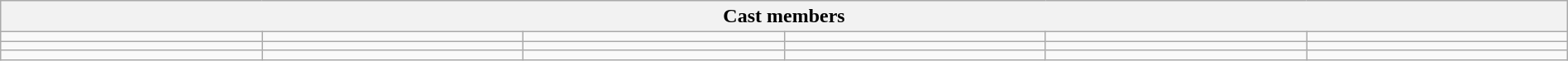<table class="wikitable plainrowheaders" style="width:100%; margin-right:0;">
<tr>
<th colspan=9>Cast members</th>
</tr>
<tr>
<td align=center></td>
<td align=center></td>
<td align=center></td>
<td align=center></td>
<td align=center></td>
<td align=center></td>
</tr>
<tr style="text-align:center;">
<td style="width:16%;"></td>
<td style="width:16%;"></td>
<td style="width:16%;"></td>
<td style="width:16%;"></td>
<td style="width:16%;"></td>
<td style="width:16%;"></td>
</tr>
<tr style="text-align:center;">
<td style="width:16%;"></td>
<td style="width:16%;"></td>
<td style="width:16%;"></td>
<td style="width:16%;"></td>
<td style="width:16%;"></td>
<td style="width:16%;"></td>
</tr>
</table>
